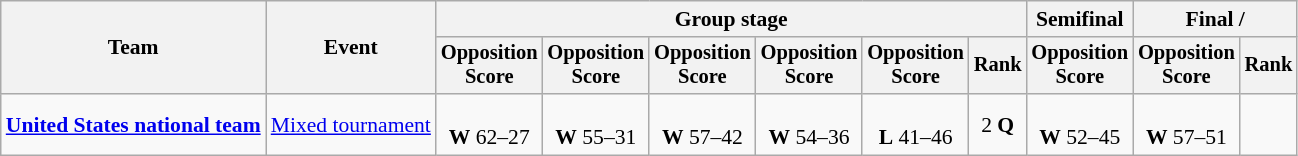<table class="wikitable" style="font-size:90%;text-align:center">
<tr>
<th rowspan="2">Team</th>
<th rowspan="2">Event</th>
<th colspan="6">Group stage</th>
<th>Semifinal</th>
<th colspan="2">Final / </th>
</tr>
<tr style="font-size:95%">
<th>Opposition<br>Score</th>
<th>Opposition<br>Score</th>
<th>Opposition<br>Score</th>
<th>Opposition<br>Score</th>
<th>Opposition<br>Score</th>
<th>Rank</th>
<th>Opposition<br>Score</th>
<th>Opposition<br>Score</th>
<th>Rank</th>
</tr>
<tr>
<td align=left><strong><a href='#'>United States national team</a></strong></td>
<td align=left><a href='#'>Mixed tournament</a></td>
<td><br><strong>W</strong> 62–27</td>
<td><br><strong>W</strong> 55–31</td>
<td><br><strong>W</strong> 57–42</td>
<td><br><strong>W</strong> 54–36</td>
<td><br><strong>L</strong> 41–46</td>
<td>2 <strong>Q</strong></td>
<td><br><strong>W</strong> 52–45</td>
<td><br><strong>W</strong> 57–51</td>
<td></td>
</tr>
</table>
